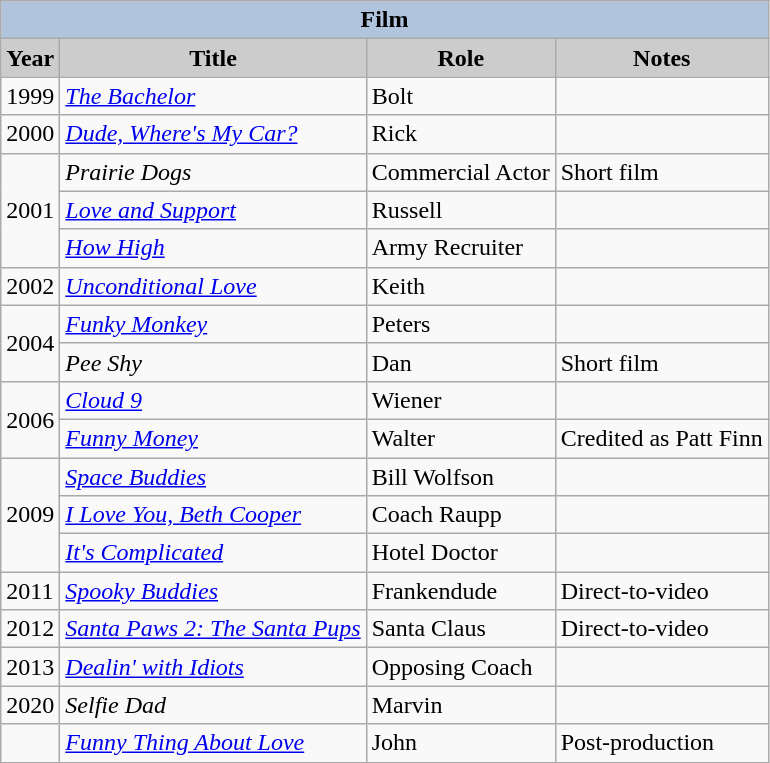<table class="wikitable">
<tr>
<th colspan=4 style="background:#B0C4DE;">Film</th>
</tr>
<tr>
<th style="background: #CCCCCC;">Year</th>
<th style="background: #CCCCCC;">Title</th>
<th style="background: #CCCCCC;">Role</th>
<th style="background: #CCCCCC;">Notes</th>
</tr>
<tr>
<td>1999</td>
<td><em><a href='#'>The Bachelor</a></em></td>
<td>Bolt</td>
<td></td>
</tr>
<tr>
<td>2000</td>
<td><em><a href='#'>Dude, Where's My Car?</a></em></td>
<td>Rick</td>
<td></td>
</tr>
<tr>
<td rowspan=3>2001</td>
<td><em>Prairie Dogs</em></td>
<td>Commercial Actor</td>
<td>Short film</td>
</tr>
<tr>
<td><em><a href='#'>Love and Support</a></em></td>
<td>Russell</td>
<td></td>
</tr>
<tr>
<td><em><a href='#'>How High</a></em></td>
<td>Army Recruiter</td>
<td></td>
</tr>
<tr>
<td>2002</td>
<td><em><a href='#'>Unconditional Love</a></em></td>
<td>Keith</td>
<td></td>
</tr>
<tr>
<td rowspan=2>2004</td>
<td><em><a href='#'>Funky Monkey</a></em></td>
<td>Peters</td>
<td></td>
</tr>
<tr>
<td><em>Pee Shy</em></td>
<td>Dan</td>
<td>Short film</td>
</tr>
<tr>
<td rowspan=2>2006</td>
<td><em><a href='#'>Cloud 9</a></em></td>
<td>Wiener</td>
<td></td>
</tr>
<tr>
<td><em><a href='#'>Funny Money</a></em></td>
<td>Walter</td>
<td>Credited as Patt Finn</td>
</tr>
<tr>
<td rowspan=3>2009</td>
<td><em><a href='#'>Space Buddies</a></em></td>
<td>Bill Wolfson</td>
<td></td>
</tr>
<tr>
<td><em><a href='#'>I Love You, Beth Cooper</a></em></td>
<td>Coach Raupp</td>
<td></td>
</tr>
<tr>
<td><em><a href='#'>It's Complicated</a></em></td>
<td>Hotel Doctor</td>
<td></td>
</tr>
<tr>
<td>2011</td>
<td><em><a href='#'>Spooky Buddies</a></em></td>
<td>Frankendude</td>
<td>Direct-to-video</td>
</tr>
<tr>
<td>2012</td>
<td><em><a href='#'>Santa Paws 2: The Santa Pups</a></em></td>
<td>Santa Claus</td>
<td>Direct-to-video</td>
</tr>
<tr>
<td>2013</td>
<td><em><a href='#'>Dealin' with Idiots</a></em></td>
<td>Opposing Coach</td>
<td></td>
</tr>
<tr>
<td>2020</td>
<td><em>Selfie Dad</em></td>
<td>Marvin</td>
<td></td>
</tr>
<tr>
<td></td>
<td><em><a href='#'>Funny Thing About Love</a></em></td>
<td>John</td>
<td>Post-production</td>
</tr>
</table>
